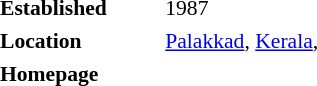<table class="toccolours" style="float: right; margin-left: 1em; width: 20em; font-size: 90%;" cellspacing="3">
<tr style="vertical-align: top;">
<td></td>
<td></td>
</tr>
<tr style="vertical-align: top;">
<td><strong>Established</strong></td>
<td style="padding-right: 1em;">1987</td>
</tr>
<tr style="vertical-align: top;">
<td><strong>Location</strong></td>
<td style="padding-right: 1em;"><a href='#'>Palakkad</a>, <a href='#'>Kerala</a>, <br></td>
</tr>
<tr style="vertical-align: top;">
<td><strong>Homepage</strong></td>
<td style="padding-right: 1em;"></td>
</tr>
</table>
